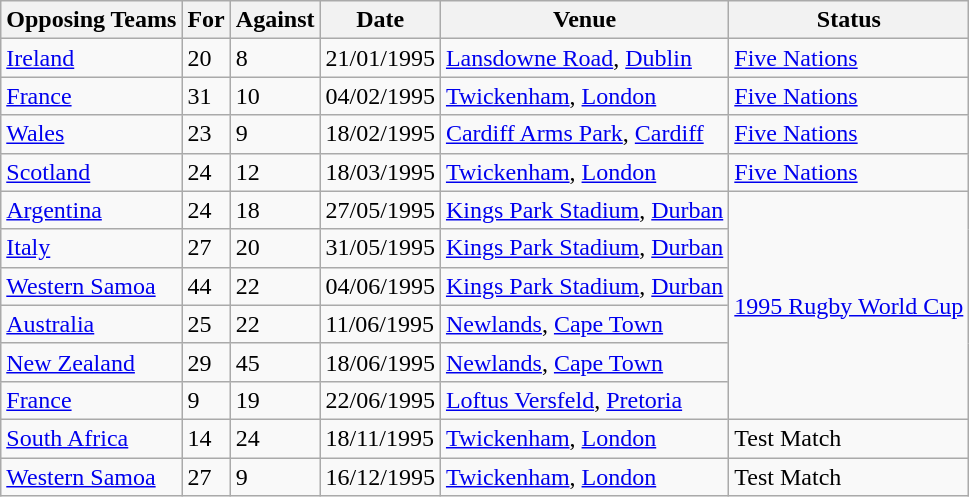<table class="wikitable">
<tr>
<th>Opposing Teams</th>
<th>For</th>
<th>Against</th>
<th>Date</th>
<th>Venue</th>
<th>Status</th>
</tr>
<tr>
<td><a href='#'>Ireland</a></td>
<td>20</td>
<td>8</td>
<td>21/01/1995</td>
<td><a href='#'>Lansdowne Road</a>, <a href='#'>Dublin</a></td>
<td><a href='#'>Five Nations</a></td>
</tr>
<tr>
<td><a href='#'>France</a></td>
<td>31</td>
<td>10</td>
<td>04/02/1995</td>
<td><a href='#'>Twickenham</a>, <a href='#'>London</a></td>
<td><a href='#'>Five Nations</a></td>
</tr>
<tr>
<td><a href='#'>Wales</a></td>
<td>23</td>
<td>9</td>
<td>18/02/1995</td>
<td><a href='#'>Cardiff Arms Park</a>, <a href='#'>Cardiff</a></td>
<td><a href='#'>Five Nations</a></td>
</tr>
<tr>
<td><a href='#'>Scotland</a></td>
<td>24</td>
<td>12</td>
<td>18/03/1995</td>
<td><a href='#'>Twickenham</a>, <a href='#'>London</a></td>
<td><a href='#'>Five Nations</a></td>
</tr>
<tr>
<td><a href='#'>Argentina</a></td>
<td>24</td>
<td>18</td>
<td>27/05/1995</td>
<td><a href='#'>Kings Park Stadium</a>, <a href='#'>Durban</a></td>
<td rowspan=6><a href='#'>1995 Rugby World Cup</a></td>
</tr>
<tr>
<td><a href='#'>Italy</a></td>
<td>27</td>
<td>20</td>
<td>31/05/1995</td>
<td><a href='#'>Kings Park Stadium</a>, <a href='#'>Durban</a></td>
</tr>
<tr>
<td><a href='#'>Western Samoa</a></td>
<td>44</td>
<td>22</td>
<td>04/06/1995</td>
<td><a href='#'>Kings Park Stadium</a>, <a href='#'>Durban</a></td>
</tr>
<tr>
<td><a href='#'>Australia</a></td>
<td>25</td>
<td>22</td>
<td>11/06/1995</td>
<td><a href='#'>Newlands</a>, <a href='#'>Cape Town</a></td>
</tr>
<tr>
<td><a href='#'>New Zealand</a></td>
<td>29</td>
<td>45</td>
<td>18/06/1995</td>
<td><a href='#'>Newlands</a>, <a href='#'>Cape Town</a></td>
</tr>
<tr>
<td><a href='#'>France</a></td>
<td>9</td>
<td>19</td>
<td>22/06/1995</td>
<td><a href='#'>Loftus Versfeld</a>, <a href='#'>Pretoria</a></td>
</tr>
<tr>
<td><a href='#'>South Africa</a></td>
<td>14</td>
<td>24</td>
<td>18/11/1995</td>
<td><a href='#'>Twickenham</a>, <a href='#'>London</a></td>
<td>Test Match</td>
</tr>
<tr>
<td><a href='#'>Western Samoa</a></td>
<td>27</td>
<td>9</td>
<td>16/12/1995</td>
<td><a href='#'>Twickenham</a>, <a href='#'>London</a></td>
<td>Test Match</td>
</tr>
</table>
